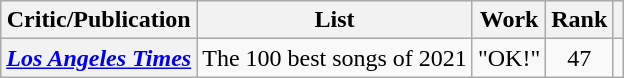<table class="wikitable sortable plainrowheaders">
<tr>
<th scope="col">Critic/Publication</th>
<th scope="col">List</th>
<th scope="col">Work</th>
<th scope="col">Rank</th>
<th scope="col" class="unsortable"></th>
</tr>
<tr>
<th scope="row"><em><a href='#'>Los Angeles Times</a></em></th>
<td>The 100 best songs of 2021</td>
<td align="center">"OK!"</td>
<td align="center">47</td>
<td align="center"></td>
</tr>
</table>
